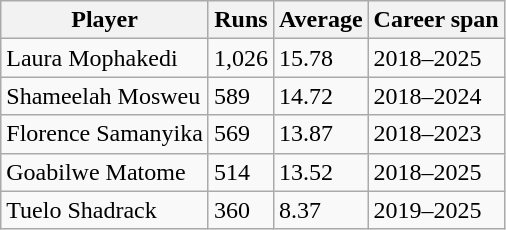<table class="wikitable">
<tr>
<th>Player</th>
<th>Runs</th>
<th>Average</th>
<th>Career span</th>
</tr>
<tr>
<td>Laura Mophakedi</td>
<td>1,026</td>
<td>15.78</td>
<td>2018–2025</td>
</tr>
<tr>
<td>Shameelah Mosweu</td>
<td>589</td>
<td>14.72</td>
<td>2018–2024</td>
</tr>
<tr>
<td>Florence Samanyika</td>
<td>569</td>
<td>13.87</td>
<td>2018–2023</td>
</tr>
<tr>
<td>Goabilwe Matome</td>
<td>514</td>
<td>13.52</td>
<td>2018–2025</td>
</tr>
<tr>
<td>Tuelo Shadrack</td>
<td>360</td>
<td>8.37</td>
<td>2019–2025</td>
</tr>
</table>
